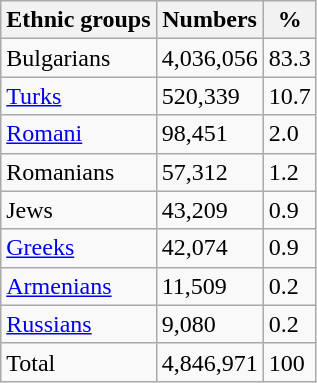<table class="wikitable">
<tr>
<th>Ethnic groups</th>
<th>Numbers</th>
<th>%</th>
</tr>
<tr>
<td>Bulgarians</td>
<td>4,036,056</td>
<td>83.3</td>
</tr>
<tr>
<td><a href='#'>Turks</a></td>
<td>520,339</td>
<td>10.7</td>
</tr>
<tr>
<td><a href='#'>Romani</a></td>
<td>98,451</td>
<td>2.0</td>
</tr>
<tr>
<td>Romanians</td>
<td>57,312</td>
<td>1.2</td>
</tr>
<tr>
<td>Jews</td>
<td>43,209</td>
<td>0.9</td>
</tr>
<tr>
<td><a href='#'>Greeks</a></td>
<td>42,074</td>
<td>0.9</td>
</tr>
<tr>
<td><a href='#'>Armenians</a></td>
<td>11,509</td>
<td>0.2</td>
</tr>
<tr>
<td><a href='#'>Russians</a></td>
<td>9,080</td>
<td>0.2</td>
</tr>
<tr>
<td>Total</td>
<td>4,846,971</td>
<td>100</td>
</tr>
</table>
